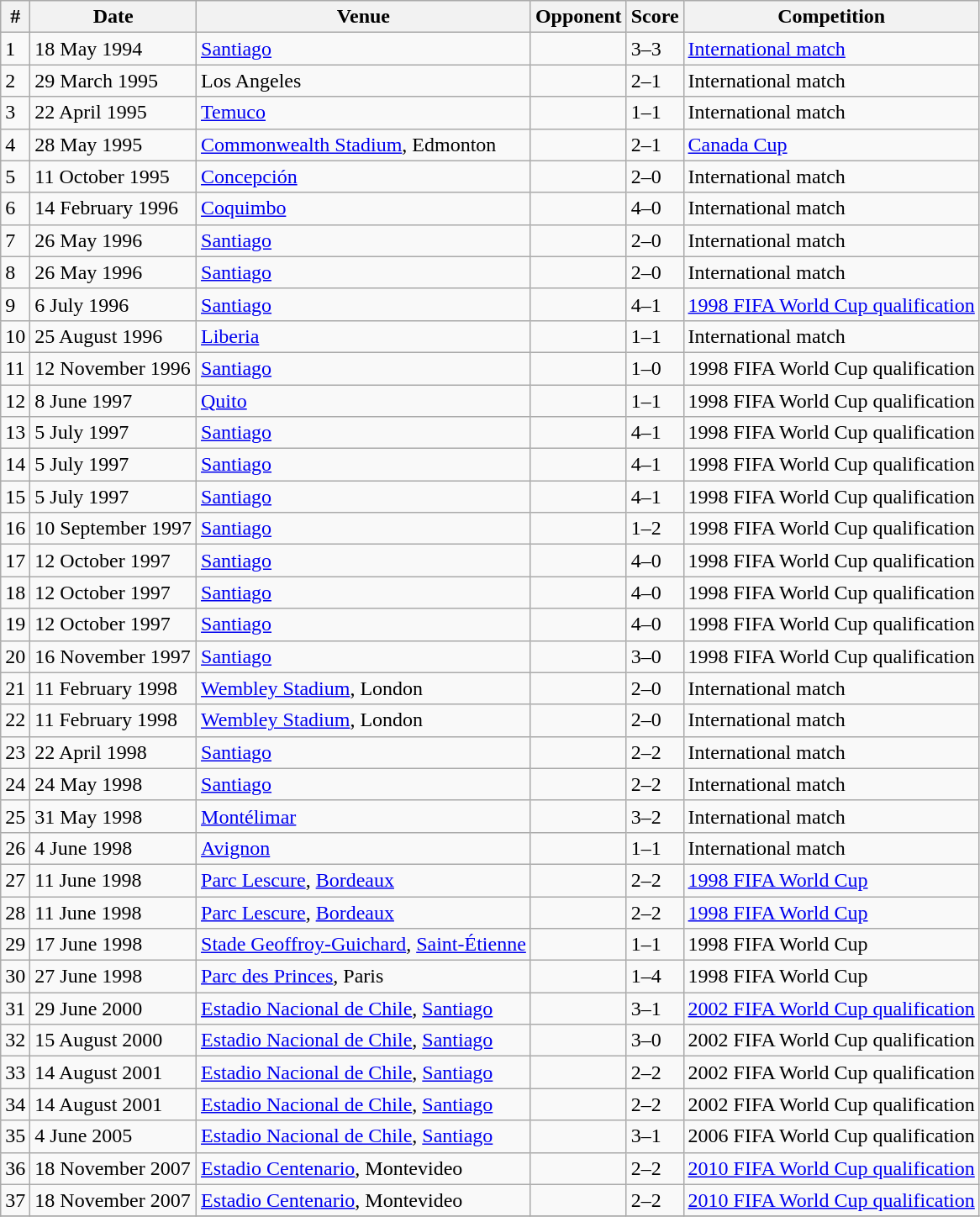<table class="wikitable sortable" style=>
<tr>
<th>#</th>
<th>Date</th>
<th>Venue</th>
<th>Opponent</th>
<th>Score</th>
<th>Competition</th>
</tr>
<tr>
<td>1</td>
<td>18 May 1994</td>
<td><a href='#'>Santiago</a></td>
<td></td>
<td>3–3</td>
<td><a href='#'>International match</a></td>
</tr>
<tr>
<td>2</td>
<td>29 March 1995</td>
<td>Los Angeles</td>
<td></td>
<td>2–1</td>
<td>International match</td>
</tr>
<tr>
<td>3</td>
<td>22 April 1995</td>
<td><a href='#'>Temuco</a></td>
<td></td>
<td>1–1</td>
<td>International match</td>
</tr>
<tr>
<td>4</td>
<td>28 May 1995</td>
<td><a href='#'>Commonwealth Stadium</a>, Edmonton</td>
<td></td>
<td>2–1</td>
<td><a href='#'>Canada Cup</a></td>
</tr>
<tr>
<td>5</td>
<td>11 October 1995</td>
<td><a href='#'>Concepción</a></td>
<td></td>
<td>2–0</td>
<td>International match</td>
</tr>
<tr>
<td>6</td>
<td>14 February 1996</td>
<td><a href='#'>Coquimbo</a></td>
<td></td>
<td>4–0</td>
<td>International match</td>
</tr>
<tr>
<td>7</td>
<td>26 May 1996</td>
<td><a href='#'>Santiago</a></td>
<td></td>
<td>2–0</td>
<td>International match</td>
</tr>
<tr>
<td>8</td>
<td>26 May 1996</td>
<td><a href='#'>Santiago</a></td>
<td></td>
<td>2–0</td>
<td>International match</td>
</tr>
<tr>
<td>9</td>
<td>6 July 1996</td>
<td><a href='#'>Santiago</a></td>
<td></td>
<td>4–1</td>
<td><a href='#'>1998 FIFA World Cup qualification</a></td>
</tr>
<tr>
<td>10</td>
<td>25 August 1996</td>
<td><a href='#'>Liberia</a></td>
<td></td>
<td>1–1</td>
<td>International match</td>
</tr>
<tr>
<td>11</td>
<td>12 November 1996</td>
<td><a href='#'>Santiago</a></td>
<td></td>
<td>1–0</td>
<td>1998 FIFA World Cup qualification</td>
</tr>
<tr>
<td>12</td>
<td>8 June 1997</td>
<td><a href='#'>Quito</a></td>
<td></td>
<td>1–1</td>
<td>1998 FIFA World Cup qualification</td>
</tr>
<tr>
<td>13</td>
<td>5 July 1997</td>
<td><a href='#'>Santiago</a></td>
<td></td>
<td>4–1</td>
<td>1998 FIFA World Cup qualification</td>
</tr>
<tr>
<td>14</td>
<td>5 July 1997</td>
<td><a href='#'>Santiago</a></td>
<td></td>
<td>4–1</td>
<td>1998 FIFA World Cup qualification</td>
</tr>
<tr>
<td>15</td>
<td>5 July 1997</td>
<td><a href='#'>Santiago</a></td>
<td></td>
<td>4–1</td>
<td>1998 FIFA World Cup qualification</td>
</tr>
<tr>
<td>16</td>
<td>10 September 1997</td>
<td><a href='#'>Santiago</a></td>
<td></td>
<td>1–2</td>
<td>1998 FIFA World Cup qualification</td>
</tr>
<tr>
<td>17</td>
<td>12 October 1997</td>
<td><a href='#'>Santiago</a></td>
<td></td>
<td>4–0</td>
<td>1998 FIFA World Cup qualification</td>
</tr>
<tr>
<td>18</td>
<td>12 October 1997</td>
<td><a href='#'>Santiago</a></td>
<td></td>
<td>4–0</td>
<td>1998 FIFA World Cup qualification</td>
</tr>
<tr>
<td>19</td>
<td>12 October 1997</td>
<td><a href='#'>Santiago</a></td>
<td></td>
<td>4–0</td>
<td>1998 FIFA World Cup qualification</td>
</tr>
<tr>
<td>20</td>
<td>16 November 1997</td>
<td><a href='#'>Santiago</a></td>
<td></td>
<td>3–0</td>
<td>1998 FIFA World Cup qualification</td>
</tr>
<tr>
<td>21</td>
<td>11 February 1998</td>
<td><a href='#'>Wembley Stadium</a>, London</td>
<td></td>
<td>2–0</td>
<td>International match</td>
</tr>
<tr>
<td>22</td>
<td>11 February 1998</td>
<td><a href='#'>Wembley Stadium</a>, London</td>
<td></td>
<td>2–0</td>
<td>International match</td>
</tr>
<tr>
<td>23</td>
<td>22 April 1998</td>
<td><a href='#'>Santiago</a></td>
<td></td>
<td>2–2</td>
<td>International match</td>
</tr>
<tr>
<td>24</td>
<td>24 May 1998</td>
<td><a href='#'>Santiago</a></td>
<td></td>
<td>2–2</td>
<td>International match</td>
</tr>
<tr>
<td>25</td>
<td>31 May 1998</td>
<td><a href='#'>Montélimar</a></td>
<td></td>
<td>3–2</td>
<td>International match</td>
</tr>
<tr>
<td>26</td>
<td>4 June 1998</td>
<td><a href='#'>Avignon</a></td>
<td></td>
<td>1–1</td>
<td>International match</td>
</tr>
<tr>
<td>27</td>
<td>11 June 1998</td>
<td><a href='#'>Parc Lescure</a>, <a href='#'>Bordeaux</a></td>
<td></td>
<td>2–2</td>
<td><a href='#'>1998 FIFA World Cup</a></td>
</tr>
<tr>
<td>28</td>
<td>11 June 1998</td>
<td><a href='#'>Parc Lescure</a>, <a href='#'>Bordeaux</a></td>
<td></td>
<td>2–2</td>
<td><a href='#'>1998 FIFA World Cup</a></td>
</tr>
<tr>
<td>29</td>
<td>17 June 1998</td>
<td><a href='#'>Stade Geoffroy-Guichard</a>, <a href='#'>Saint-Étienne</a></td>
<td></td>
<td>1–1</td>
<td>1998 FIFA World Cup</td>
</tr>
<tr>
<td>30</td>
<td>27 June 1998</td>
<td><a href='#'>Parc des Princes</a>, Paris</td>
<td></td>
<td>1–4</td>
<td>1998 FIFA World Cup</td>
</tr>
<tr>
<td>31</td>
<td>29 June 2000</td>
<td><a href='#'>Estadio Nacional de Chile</a>, <a href='#'>Santiago</a></td>
<td></td>
<td>3–1</td>
<td><a href='#'>2002 FIFA World Cup qualification</a></td>
</tr>
<tr>
<td>32</td>
<td>15 August 2000</td>
<td><a href='#'>Estadio Nacional de Chile</a>, <a href='#'>Santiago</a></td>
<td></td>
<td>3–0</td>
<td>2002 FIFA World Cup qualification</td>
</tr>
<tr>
<td>33</td>
<td>14 August 2001</td>
<td><a href='#'>Estadio Nacional de Chile</a>, <a href='#'>Santiago</a></td>
<td></td>
<td>2–2</td>
<td>2002 FIFA World Cup qualification</td>
</tr>
<tr>
<td>34</td>
<td>14 August 2001</td>
<td><a href='#'>Estadio Nacional de Chile</a>, <a href='#'>Santiago</a></td>
<td></td>
<td>2–2</td>
<td>2002 FIFA World Cup qualification</td>
</tr>
<tr>
<td>35</td>
<td>4 June 2005</td>
<td><a href='#'>Estadio Nacional de Chile</a>, <a href='#'>Santiago</a></td>
<td></td>
<td>3–1</td>
<td 2006 FIFA World Cup qualification (CONMEBOL)>2006 FIFA World Cup qualification</td>
</tr>
<tr>
<td>36</td>
<td>18 November 2007</td>
<td><a href='#'>Estadio Centenario</a>, Montevideo</td>
<td></td>
<td>2–2</td>
<td><a href='#'>2010 FIFA World Cup qualification</a></td>
</tr>
<tr>
<td>37</td>
<td>18 November 2007</td>
<td><a href='#'>Estadio Centenario</a>, Montevideo</td>
<td></td>
<td>2–2</td>
<td><a href='#'>2010 FIFA World Cup qualification</a></td>
</tr>
<tr>
</tr>
</table>
